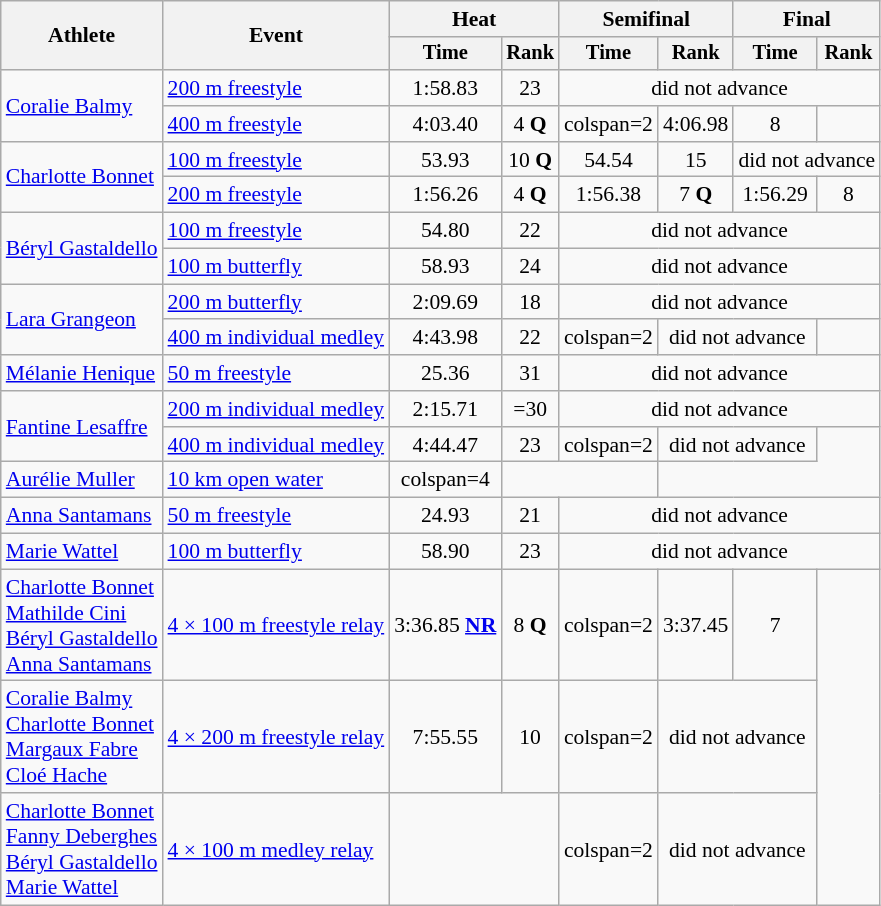<table class=wikitable style="font-size:90%">
<tr>
<th rowspan="2">Athlete</th>
<th rowspan="2">Event</th>
<th colspan="2">Heat</th>
<th colspan="2">Semifinal</th>
<th colspan="2">Final</th>
</tr>
<tr style="font-size:95%">
<th>Time</th>
<th>Rank</th>
<th>Time</th>
<th>Rank</th>
<th>Time</th>
<th>Rank</th>
</tr>
<tr align=center>
<td align=left rowspan=2><a href='#'>Coralie Balmy</a></td>
<td align=left><a href='#'>200 m freestyle</a></td>
<td>1:58.83</td>
<td>23</td>
<td colspan=4>did not advance</td>
</tr>
<tr align=center>
<td align=left><a href='#'>400 m freestyle</a></td>
<td>4:03.40</td>
<td>4 <strong>Q</strong></td>
<td>colspan=2 </td>
<td>4:06.98</td>
<td>8</td>
</tr>
<tr align=center>
<td align=left rowspan=2><a href='#'>Charlotte Bonnet</a></td>
<td align=left><a href='#'>100 m freestyle</a></td>
<td>53.93</td>
<td>10 <strong>Q</strong></td>
<td>54.54</td>
<td>15</td>
<td colspan=2>did not advance</td>
</tr>
<tr align=center>
<td align=left><a href='#'>200 m freestyle</a></td>
<td>1:56.26</td>
<td>4 <strong>Q</strong></td>
<td>1:56.38</td>
<td>7 <strong>Q</strong></td>
<td>1:56.29</td>
<td>8</td>
</tr>
<tr align=center>
<td style="text-align:left;" rowspan="2"><a href='#'>Béryl Gastaldello</a></td>
<td align=left><a href='#'>100 m freestyle</a></td>
<td>54.80</td>
<td>22</td>
<td colspan=4>did not advance</td>
</tr>
<tr align=center>
<td align=left><a href='#'>100 m butterfly</a></td>
<td>58.93</td>
<td>24</td>
<td colspan=4>did not advance</td>
</tr>
<tr align=center>
<td align=left rowspan=2><a href='#'>Lara Grangeon</a></td>
<td align=left><a href='#'>200 m butterfly</a></td>
<td>2:09.69</td>
<td>18</td>
<td colspan=4>did not advance</td>
</tr>
<tr align=center>
<td align=left><a href='#'>400 m individual medley</a></td>
<td>4:43.98</td>
<td>22</td>
<td>colspan=2 </td>
<td colspan=2>did not advance</td>
</tr>
<tr align=center>
<td align=left><a href='#'>Mélanie Henique</a></td>
<td align=left><a href='#'>50 m freestyle</a></td>
<td>25.36</td>
<td>31</td>
<td colspan=4>did not advance</td>
</tr>
<tr align=center>
<td align=left rowspan=2><a href='#'>Fantine Lesaffre</a></td>
<td align=left><a href='#'>200 m individual medley</a></td>
<td>2:15.71</td>
<td>=30</td>
<td colspan=4>did not advance</td>
</tr>
<tr align=center>
<td align=left><a href='#'>400 m individual medley</a></td>
<td>4:44.47</td>
<td>23</td>
<td>colspan=2 </td>
<td colspan=2>did not advance</td>
</tr>
<tr align=center>
<td align=left><a href='#'>Aurélie Muller</a></td>
<td align=left><a href='#'>10 km open water</a></td>
<td>colspan=4 </td>
<td colspan=2></td>
</tr>
<tr align=center>
<td align=left><a href='#'>Anna Santamans</a></td>
<td align=left><a href='#'>50 m freestyle</a></td>
<td>24.93</td>
<td>21</td>
<td colspan=4>did not advance</td>
</tr>
<tr align=center>
<td align=left><a href='#'>Marie Wattel</a></td>
<td align=left><a href='#'>100 m butterfly</a></td>
<td>58.90</td>
<td>23</td>
<td colspan=4>did not advance</td>
</tr>
<tr align=center>
<td align=left><a href='#'>Charlotte Bonnet</a><br><a href='#'>Mathilde Cini</a><br><a href='#'>Béryl Gastaldello</a><br><a href='#'>Anna Santamans</a></td>
<td align=left><a href='#'>4 × 100 m freestyle relay</a></td>
<td>3:36.85 <strong><a href='#'>NR</a></strong></td>
<td>8 <strong>Q</strong></td>
<td>colspan=2 </td>
<td>3:37.45</td>
<td>7</td>
</tr>
<tr align=center>
<td align=left><a href='#'>Coralie Balmy</a><br><a href='#'>Charlotte Bonnet</a><br><a href='#'>Margaux Fabre</a><br><a href='#'>Cloé Hache</a></td>
<td align=left><a href='#'>4 × 200 m freestyle relay</a></td>
<td>7:55.55</td>
<td>10</td>
<td>colspan=2 </td>
<td colspan=2>did not advance</td>
</tr>
<tr align=center>
<td align=left><a href='#'>Charlotte Bonnet</a><br><a href='#'>Fanny Deberghes</a><br><a href='#'>Béryl Gastaldello</a><br><a href='#'>Marie Wattel</a></td>
<td align=left><a href='#'>4 × 100 m medley relay</a></td>
<td colspan=2></td>
<td>colspan=2 </td>
<td colspan=2>did not advance</td>
</tr>
</table>
